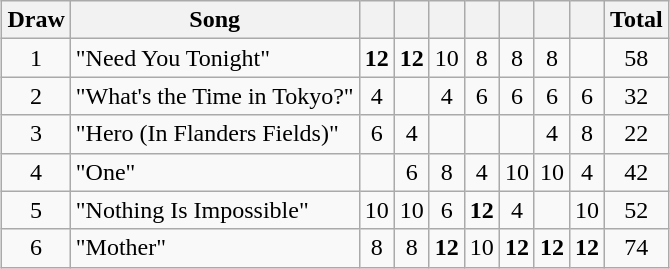<table class="wikitable collapsible" style="margin: 1em auto 1em auto; text-align:center;">
<tr>
<th>Draw</th>
<th>Song</th>
<th></th>
<th></th>
<th></th>
<th></th>
<th></th>
<th></th>
<th></th>
<th>Total</th>
</tr>
<tr>
<td>1</td>
<td align="left">"Need You Tonight"</td>
<td><strong>12</strong></td>
<td><strong>12</strong></td>
<td>10</td>
<td>8</td>
<td>8</td>
<td>8</td>
<td></td>
<td>58</td>
</tr>
<tr>
<td>2</td>
<td align="left">"What's the Time in Tokyo?"</td>
<td>4</td>
<td></td>
<td>4</td>
<td>6</td>
<td>6</td>
<td>6</td>
<td>6</td>
<td>32</td>
</tr>
<tr>
<td>3</td>
<td align="left">"Hero (In Flanders Fields)"</td>
<td>6</td>
<td>4</td>
<td></td>
<td></td>
<td></td>
<td>4</td>
<td>8</td>
<td>22</td>
</tr>
<tr>
<td>4</td>
<td align="left">"One"</td>
<td></td>
<td>6</td>
<td>8</td>
<td>4</td>
<td>10</td>
<td>10</td>
<td>4</td>
<td>42</td>
</tr>
<tr>
<td>5</td>
<td align="left">"Nothing Is Impossible"</td>
<td>10</td>
<td>10</td>
<td>6</td>
<td><strong>12</strong></td>
<td>4</td>
<td></td>
<td>10</td>
<td>52</td>
</tr>
<tr>
<td>6</td>
<td align="left">"Mother"</td>
<td>8</td>
<td>8</td>
<td><strong>12</strong></td>
<td>10</td>
<td><strong>12</strong></td>
<td><strong>12</strong></td>
<td><strong>12</strong></td>
<td>74</td>
</tr>
</table>
